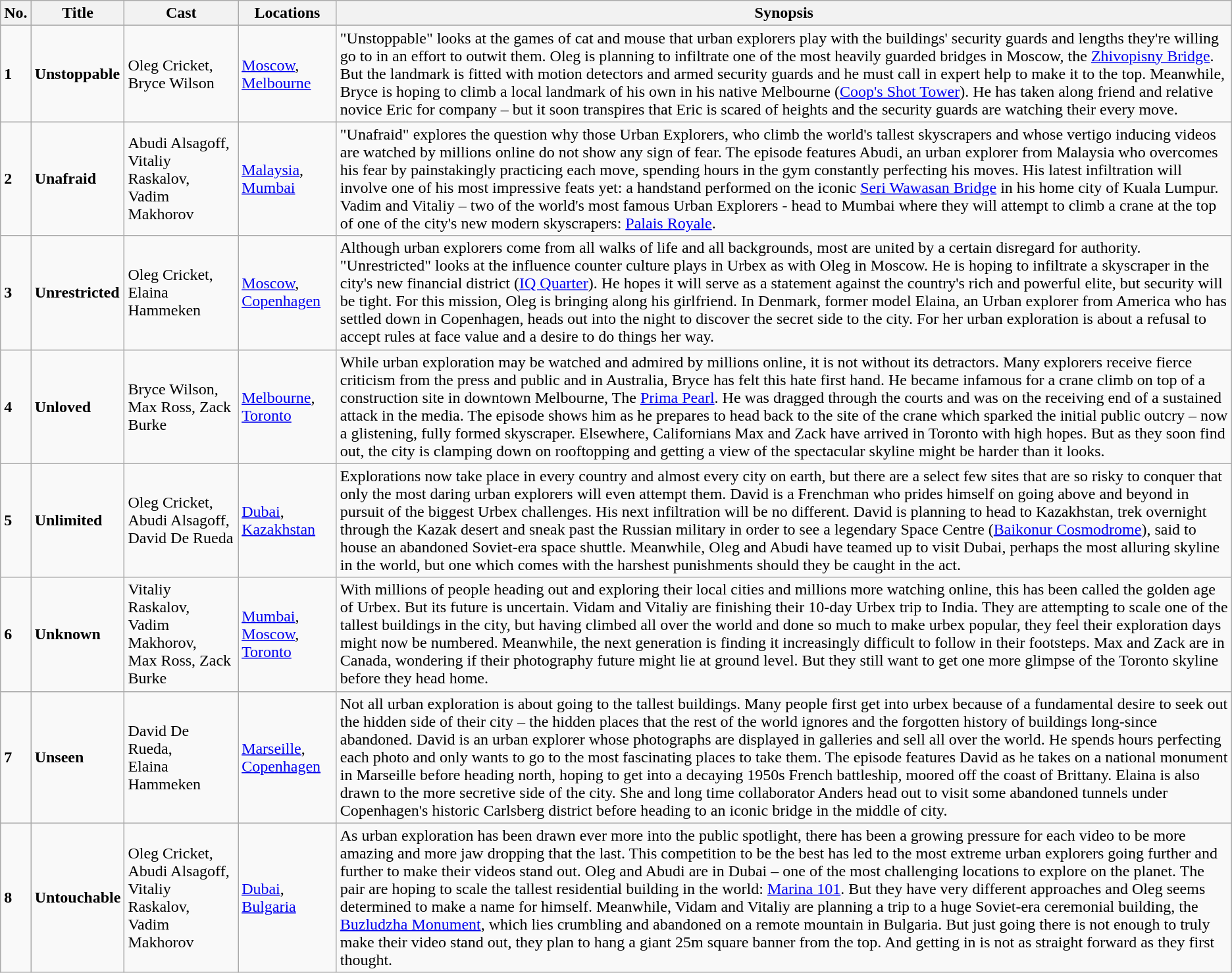<table class="wikitable">
<tr>
<th>No.</th>
<th>Title</th>
<th>Cast</th>
<th>Locations</th>
<th>Synopsis</th>
</tr>
<tr>
<td><strong>1</strong></td>
<td><strong>Unstoppable</strong></td>
<td>Oleg Cricket, Bryce Wilson</td>
<td><a href='#'>Moscow</a>, <a href='#'>Melbourne</a></td>
<td>"Unstoppable" looks at the games of cat and mouse that urban explorers play with the buildings' security guards and lengths they're willing go to in an effort to outwit them. Oleg is planning to infiltrate one of the most heavily guarded bridges in Moscow, the <a href='#'>Zhivopisny Bridge</a>. But the landmark is fitted with motion detectors and armed security guards and he must call in expert help to make it to the top. Meanwhile, Bryce is hoping to climb a local landmark of his own in his native Melbourne (<a href='#'>Coop's Shot Tower</a>). He has taken along friend and relative novice Eric for company – but it soon transpires that Eric is scared of heights and the security guards are watching their every move.</td>
</tr>
<tr>
<td><strong>2</strong></td>
<td><strong>Unafraid</strong></td>
<td>Abudi Alsagoff, Vitaliy Raskalov, Vadim Makhorov</td>
<td><a href='#'>Malaysia</a>,<br><a href='#'>Mumbai</a></td>
<td>"Unafraid" explores the question why those Urban Explorers, who climb the world's tallest skyscrapers and whose vertigo inducing videos are watched by millions online do not show any sign of fear. The episode features Abudi, an urban explorer from Malaysia who overcomes his fear by painstakingly practicing each move, spending hours in the gym constantly perfecting his moves. His latest infiltration will involve one of his most impressive feats yet: a handstand performed on the iconic <a href='#'>Seri Wawasan Bridge</a> in his home city of Kuala Lumpur. Vadim and Vitaliy – two of the world's most famous Urban Explorers - head to Mumbai where they will attempt to climb a crane at the top of one of the city's new modern skyscrapers: <a href='#'>Palais Royale</a>.</td>
</tr>
<tr>
<td><strong>3</strong></td>
<td><strong>Unrestricted</strong></td>
<td>Oleg Cricket,<br>Elaina Hammeken</td>
<td><a href='#'>Moscow</a>,<br><a href='#'>Copenhagen</a></td>
<td>Although urban explorers come from all walks of life and all backgrounds, most are united by a certain disregard for authority. "Unrestricted" looks at the influence counter culture plays in Urbex as with Oleg in Moscow. He is hoping to infiltrate a skyscraper in the city's new financial district (<a href='#'>IQ Quarter</a>). He hopes it will serve as a statement against the country's rich and powerful elite, but security will be tight. For this mission, Oleg is bringing along his girlfriend. In Denmark, former model Elaina, an Urban explorer from America who has settled down in Copenhagen, heads out into the night to discover the secret side to the city. For her urban exploration is about a refusal to accept rules at face value and a desire to do things her way.</td>
</tr>
<tr>
<td><strong>4</strong></td>
<td><strong>Unloved</strong></td>
<td>Bryce Wilson,<br>Max Ross, Zack Burke</td>
<td><a href='#'>Melbourne</a>, <a href='#'>Toronto</a></td>
<td>While urban exploration may be watched and admired by millions online, it is not without its detractors. Many explorers receive fierce criticism from the press and public and in Australia, Bryce has felt this hate first hand. He became infamous for a crane climb on top of a construction site in downtown Melbourne, The <a href='#'>Prima Pearl</a>. He was dragged through the courts and was on the receiving end of a sustained attack in the media. The episode shows him as he prepares to head back to the site of the crane which sparked the initial public outcry – now a glistening, fully formed skyscraper. Elsewhere, Californians Max and Zack have arrived in Toronto with high hopes. But as they soon find out, the city is clamping down on rooftopping and getting a view of the spectacular skyline might be harder than it looks.</td>
</tr>
<tr>
<td><strong>5</strong></td>
<td><strong>Unlimited</strong></td>
<td>Oleg Cricket, Abudi Alsagoff, David De Rueda</td>
<td><a href='#'>Dubai</a>,<br><a href='#'>Kazakhstan</a></td>
<td>Explorations now take place in every country and almost every city on earth, but there are a select few sites that are so risky to conquer that only the most daring urban explorers will even attempt them. David is a Frenchman who prides himself on going above and beyond in pursuit of the biggest Urbex challenges. His next infiltration will be no different. David is planning to head to Kazakhstan, trek overnight through the Kazak desert and sneak past the Russian military in order to see a legendary Space Centre (<a href='#'>Baikonur Cosmodrome</a>), said to house an abandoned Soviet-era space shuttle.  Meanwhile, Oleg and Abudi have teamed up to visit Dubai, perhaps the most alluring skyline in the world, but one which comes with the harshest punishments should they be caught in the act.</td>
</tr>
<tr>
<td><strong>6</strong></td>
<td><strong>Unknown</strong></td>
<td>Vitaliy Raskalov,<br>Vadim Makhorov,<br>Max Ross, Zack Burke</td>
<td><a href='#'>Mumbai</a>, <a href='#'>Moscow</a>, <a href='#'>Toronto</a></td>
<td>With millions of people heading out and exploring their local cities and millions more watching online, this has been called the golden age of Urbex. But its future is uncertain. Vidam and Vitaliy are finishing their 10-day Urbex trip to India. They are attempting to scale one of the tallest buildings in the city, but having climbed all over the world and done so much to make urbex popular, they feel their exploration days might now be numbered. Meanwhile, the next generation is finding it increasingly difficult to follow in their footsteps. Max and Zack are in Canada, wondering if their photography future might lie at ground level. But they still want to get one more glimpse of the Toronto skyline before they head home.</td>
</tr>
<tr>
<td><strong>7</strong></td>
<td><strong>Unseen</strong></td>
<td>David De Rueda,<br>Elaina Hammeken</td>
<td><a href='#'>Marseille</a>,<br><a href='#'>Copenhagen</a></td>
<td>Not all urban exploration is about going to the tallest buildings. Many people first get into urbex because of a fundamental desire to seek out the hidden side of their city – the hidden places that the rest of the world ignores and the forgotten history of buildings long-since abandoned. David is an urban explorer whose photographs are displayed in galleries and sell all over the world. He spends hours perfecting each photo and only wants to go to the most fascinating places to take them. The episode features David as he takes on a national monument in Marseille before heading north, hoping to get into a decaying 1950s French battleship, moored off the coast of Brittany. Elaina is also drawn to the more secretive side of the city. She and long time collaborator Anders head out to visit some abandoned tunnels under Copenhagen's historic Carlsberg district before heading to an iconic bridge in the middle of city.</td>
</tr>
<tr>
<td><strong>8</strong></td>
<td><strong>Untouchable</strong></td>
<td>Oleg Cricket, Abudi Alsagoff,<br>Vitaliy Raskalov,<br>Vadim Makhorov</td>
<td><a href='#'>Dubai</a>, <a href='#'>Bulgaria</a></td>
<td>As urban exploration has been drawn ever more into the public spotlight, there has been a growing pressure for each video to be more amazing and more jaw dropping that the last. This competition to be the best has led to the most extreme urban explorers going further and further to make their videos stand out. Oleg and Abudi are in Dubai – one of the most challenging locations to explore on the planet. The pair are hoping to scale the tallest residential building in the world: <a href='#'>Marina 101</a>. But they have very different approaches and Oleg seems determined to make a name for himself. Meanwhile, Vidam and Vitaliy are planning a trip to a huge Soviet-era ceremonial building, the <a href='#'>Buzludzha Monument</a>, which lies crumbling and abandoned on a remote mountain in Bulgaria. But just going there is not enough to truly make their video stand out, they plan to hang a giant 25m square banner from the top. And getting in is not as straight forward as they first thought.</td>
</tr>
</table>
